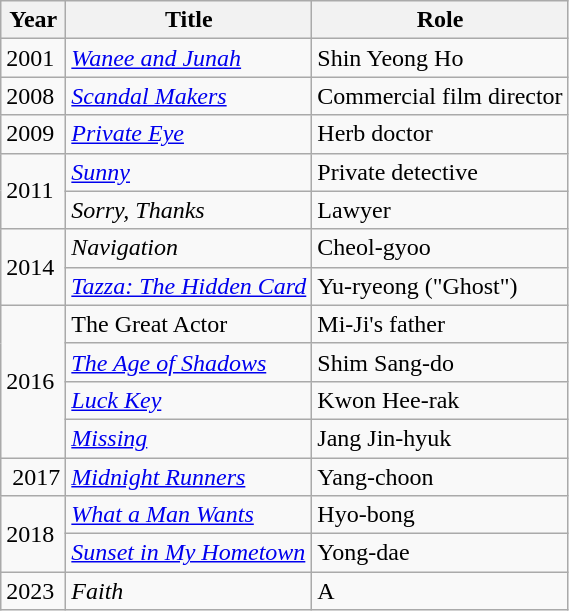<table class="wikitable">
<tr>
<th>Year</th>
<th>Title</th>
<th>Role</th>
</tr>
<tr>
<td>2001</td>
<td><em><a href='#'>Wanee and Junah</a></em></td>
<td>Shin Yeong Ho</td>
</tr>
<tr>
<td>2008</td>
<td><em><a href='#'>Scandal Makers</a></em></td>
<td>Commercial film director</td>
</tr>
<tr>
<td>2009</td>
<td><em><a href='#'>Private Eye</a></em></td>
<td>Herb doctor</td>
</tr>
<tr>
<td rowspan=2>2011</td>
<td><em><a href='#'>Sunny</a></em></td>
<td>Private detective</td>
</tr>
<tr>
<td><em>Sorry, Thanks</em></td>
<td>Lawyer</td>
</tr>
<tr>
<td rowspan=2>2014</td>
<td><em>Navigation</em></td>
<td>Cheol-gyoo</td>
</tr>
<tr>
<td><em><a href='#'>Tazza: The Hidden Card</a></em></td>
<td>Yu-ryeong ("Ghost")</td>
</tr>
<tr>
<td rowspan=4>2016</td>
<td>The Great Actor</td>
<td>Mi-Ji's father</td>
</tr>
<tr>
<td><em><a href='#'>The Age of Shadows</a></em></td>
<td>Shim Sang-do</td>
</tr>
<tr>
<td><em><a href='#'>Luck Key</a></em></td>
<td>Kwon Hee-rak</td>
</tr>
<tr>
<td><em><a href='#'>Missing</a></em></td>
<td>Jang Jin-hyuk</td>
</tr>
<tr>
<td> 2017</td>
<td><em><a href='#'>Midnight Runners</a></em></td>
<td>Yang-choon</td>
</tr>
<tr>
<td rowspan=2>2018</td>
<td><em><a href='#'>What a Man Wants</a></em></td>
<td>Hyo-bong</td>
</tr>
<tr>
<td><em><a href='#'>Sunset in My Hometown</a></em></td>
<td>Yong-dae</td>
</tr>
<tr>
<td>2023</td>
<td><em>Faith</em></td>
<td>A</td>
</tr>
</table>
